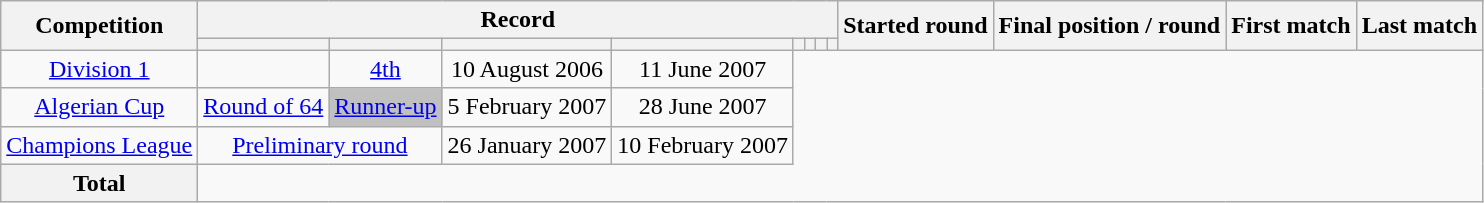<table class="wikitable" style="text-align: center">
<tr>
<th rowspan=2>Competition</th>
<th colspan=8>Record</th>
<th rowspan=2>Started round</th>
<th rowspan=2>Final position / round</th>
<th rowspan=2>First match</th>
<th rowspan=2>Last match</th>
</tr>
<tr>
<th></th>
<th></th>
<th></th>
<th></th>
<th></th>
<th></th>
<th></th>
<th></th>
</tr>
<tr>
<td><a href='#'>Division 1</a><br></td>
<td></td>
<td><a href='#'>4th</a></td>
<td>10 August 2006</td>
<td>11 June 2007</td>
</tr>
<tr>
<td><a href='#'>Algerian Cup</a><br></td>
<td><a href='#'>Round of 64</a></td>
<td style="background:silver;"><a href='#'>Runner-up</a></td>
<td>5 February 2007</td>
<td>28 June 2007</td>
</tr>
<tr>
<td><a href='#'>Champions League</a><br></td>
<td colspan=2><a href='#'>Preliminary round</a></td>
<td>26 January 2007</td>
<td>10 February 2007</td>
</tr>
<tr>
<th>Total<br></th>
</tr>
</table>
